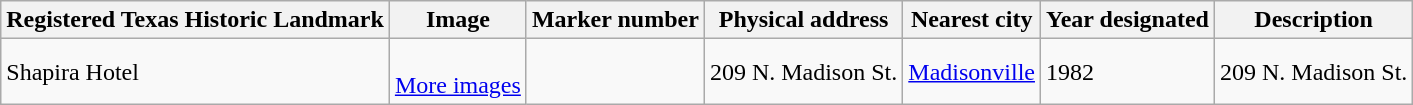<table class="wikitable sortable">
<tr>
<th>Registered Texas Historic Landmark</th>
<th>Image</th>
<th>Marker number</th>
<th>Physical address</th>
<th>Nearest city</th>
<th>Year designated</th>
<th>Description</th>
</tr>
<tr>
<td>Shapira Hotel</td>
<td><br> <a href='#'>More images</a></td>
<td></td>
<td>209 N. Madison St.<br></td>
<td><a href='#'>Madisonville</a></td>
<td>1982</td>
<td>209 N. Madison St.</td>
</tr>
</table>
